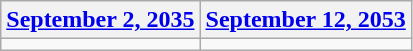<table class=wikitable>
<tr>
<th><a href='#'>September 2, 2035</a></th>
<th><a href='#'>September 12, 2053</a></th>
</tr>
<tr>
<td></td>
<td></td>
</tr>
</table>
